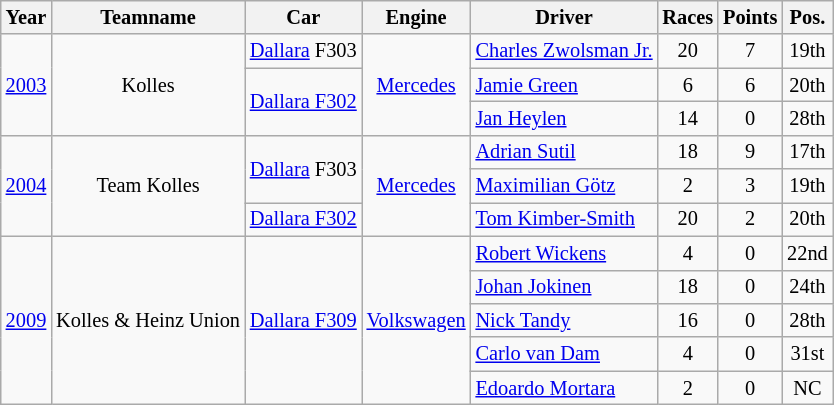<table class="wikitable" style="font-size: 85%; text-align:center">
<tr>
<th>Year</th>
<th>Teamname</th>
<th>Car</th>
<th>Engine</th>
<th>Driver</th>
<th>Races</th>
<th>Points</th>
<th>Pos.</th>
</tr>
<tr>
<td rowspan=3><a href='#'>2003</a></td>
<td rowspan="3">Kolles</td>
<td><a href='#'>Dallara</a> F303</td>
<td rowspan="3"><a href='#'>Mercedes</a></td>
<td align=left> <a href='#'>Charles Zwolsman Jr.</a></td>
<td>20</td>
<td>7</td>
<td>19th</td>
</tr>
<tr>
<td rowspan="2"><a href='#'>Dallara F302</a></td>
<td align=left> <a href='#'>Jamie Green</a></td>
<td>6</td>
<td>6</td>
<td>20th</td>
</tr>
<tr>
<td align=left> <a href='#'>Jan Heylen</a></td>
<td>14</td>
<td>0</td>
<td>28th</td>
</tr>
<tr>
<td rowspan=3><a href='#'>2004</a></td>
<td rowspan=3>Team Kolles</td>
<td rowspan=2><a href='#'>Dallara</a> F303</td>
<td rowspan=3><a href='#'>Mercedes</a></td>
<td align=left> <a href='#'>Adrian Sutil</a></td>
<td>18</td>
<td>9</td>
<td>17th</td>
</tr>
<tr>
<td align=left> <a href='#'>Maximilian Götz</a></td>
<td>2</td>
<td>3</td>
<td>19th</td>
</tr>
<tr>
<td><a href='#'>Dallara F302</a></td>
<td align=left> <a href='#'>Tom Kimber-Smith</a></td>
<td>20</td>
<td>2</td>
<td>20th</td>
</tr>
<tr>
<td rowspan=5><a href='#'>2009</a></td>
<td rowspan=5>Kolles & Heinz Union</td>
<td rowspan=5><a href='#'>Dallara F309</a></td>
<td rowspan=5><a href='#'>Volkswagen</a></td>
<td align=left> <a href='#'>Robert Wickens</a></td>
<td>4</td>
<td>0</td>
<td>22nd</td>
</tr>
<tr>
<td align=left> <a href='#'>Johan Jokinen</a></td>
<td>18</td>
<td>0</td>
<td>24th</td>
</tr>
<tr>
<td align=left> <a href='#'>Nick Tandy</a></td>
<td>16</td>
<td>0</td>
<td>28th</td>
</tr>
<tr>
<td align=left> <a href='#'>Carlo van Dam</a></td>
<td>4</td>
<td>0</td>
<td>31st</td>
</tr>
<tr>
<td align=left> <a href='#'>Edoardo Mortara</a></td>
<td>2</td>
<td>0</td>
<td>NC</td>
</tr>
</table>
